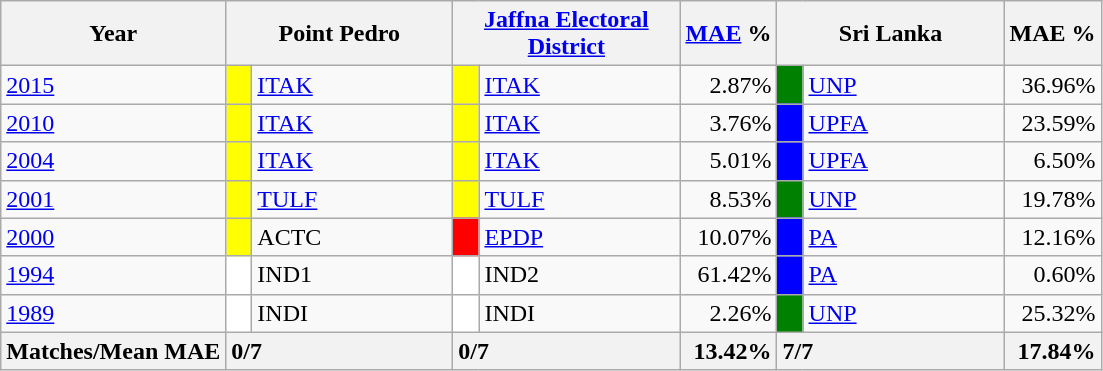<table class="wikitable">
<tr>
<th>Year</th>
<th colspan="2" width="144px">Point Pedro</th>
<th colspan="2" width="144px"><a href='#'>Jaffna Electoral District</a></th>
<th><a href='#'>MAE</a> %</th>
<th colspan="2" width="144px">Sri Lanka</th>
<th>MAE %</th>
</tr>
<tr>
<td><a href='#'>2015</a></td>
<td style="background-color:yellow;" width="10px"></td>
<td style="text-align:left;"><a href='#'>ITAK</a></td>
<td style="background-color:yellow;" width="10px"></td>
<td style="text-align:left;"><a href='#'>ITAK</a></td>
<td style="text-align:right;">2.87%</td>
<td style="background-color:green;" width="10px"></td>
<td style="text-align:left;"><a href='#'>UNP</a></td>
<td style="text-align:right;">36.96%</td>
</tr>
<tr>
<td><a href='#'>2010</a></td>
<td style="background-color:yellow;" width="10px"></td>
<td style="text-align:left;"><a href='#'>ITAK</a></td>
<td style="background-color:yellow;" width="10px"></td>
<td style="text-align:left;"><a href='#'>ITAK</a></td>
<td style="text-align:right;">3.76%</td>
<td style="background-color:blue;" width="10px"></td>
<td style="text-align:left;"><a href='#'>UPFA</a></td>
<td style="text-align:right;">23.59%</td>
</tr>
<tr>
<td><a href='#'>2004</a></td>
<td style="background-color:yellow;" width="10px"></td>
<td style="text-align:left;"><a href='#'>ITAK</a></td>
<td style="background-color:yellow;" width="10px"></td>
<td style="text-align:left;"><a href='#'>ITAK</a></td>
<td style="text-align:right;">5.01%</td>
<td style="background-color:blue;" width="10px"></td>
<td style="text-align:left;"><a href='#'>UPFA</a></td>
<td style="text-align:right;">6.50%</td>
</tr>
<tr>
<td><a href='#'>2001</a></td>
<td style="background-color:yellow;" width="10px"></td>
<td style="text-align:left;"><a href='#'>TULF</a></td>
<td style="background-color:yellow;" width="10px"></td>
<td style="text-align:left;"><a href='#'>TULF</a></td>
<td style="text-align:right;">8.53%</td>
<td style="background-color:green;" width="10px"></td>
<td style="text-align:left;"><a href='#'>UNP</a></td>
<td style="text-align:right;">19.78%</td>
</tr>
<tr>
<td><a href='#'>2000</a></td>
<td style="background-color:yellow;" width="10px"></td>
<td style="text-align:left;">ACTC</td>
<td style="background-color:red;" width="10px"></td>
<td style="text-align:left;"><a href='#'>EPDP</a></td>
<td style="text-align:right;">10.07%</td>
<td style="background-color:blue;" width="10px"></td>
<td style="text-align:left;"><a href='#'>PA</a></td>
<td style="text-align:right;">12.16%</td>
</tr>
<tr>
<td><a href='#'>1994</a></td>
<td style="background-color:white;" width="10px"></td>
<td style="text-align:left;">IND1</td>
<td style="background-color:white;" width="10px"></td>
<td style="text-align:left;">IND2</td>
<td style="text-align:right;">61.42%</td>
<td style="background-color:blue;" width="10px"></td>
<td style="text-align:left;"><a href='#'>PA</a></td>
<td style="text-align:right;">0.60%</td>
</tr>
<tr>
<td><a href='#'>1989</a></td>
<td style="background-color:white;" width="10px"></td>
<td style="text-align:left;">INDI</td>
<td style="background-color:white;" width="10px"></td>
<td style="text-align:left;">INDI</td>
<td style="text-align:right;">2.26%</td>
<td style="background-color:green;" width="10px"></td>
<td style="text-align:left;"><a href='#'>UNP</a></td>
<td style="text-align:right;">25.32%</td>
</tr>
<tr>
<th>Matches/Mean MAE</th>
<th style="text-align:left;"colspan="2" width="144px">0/7</th>
<th style="text-align:left;"colspan="2" width="144px">0/7</th>
<th style="text-align:right;">13.42%</th>
<th style="text-align:left;"colspan="2" width="144px">7/7</th>
<th style="text-align:right;">17.84%</th>
</tr>
</table>
